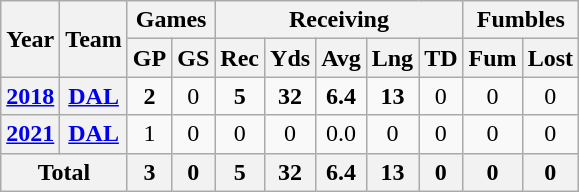<table class="wikitable" style="text-align:center;">
<tr>
<th rowspan="2">Year</th>
<th rowspan="2">Team</th>
<th colspan="2">Games</th>
<th colspan="5">Receiving</th>
<th colspan="2">Fumbles</th>
</tr>
<tr>
<th>GP</th>
<th>GS</th>
<th>Rec</th>
<th>Yds</th>
<th>Avg</th>
<th>Lng</th>
<th>TD</th>
<th>Fum</th>
<th>Lost</th>
</tr>
<tr>
<th><a href='#'>2018</a></th>
<th><a href='#'>DAL</a></th>
<td><strong>2</strong></td>
<td>0</td>
<td><strong>5</strong></td>
<td><strong>32</strong></td>
<td><strong>6.4</strong></td>
<td><strong>13</strong></td>
<td>0</td>
<td>0</td>
<td>0</td>
</tr>
<tr>
<th><a href='#'>2021</a></th>
<th><a href='#'>DAL</a></th>
<td>1</td>
<td>0</td>
<td>0</td>
<td>0</td>
<td>0.0</td>
<td>0</td>
<td>0</td>
<td>0</td>
<td>0</td>
</tr>
<tr>
<th colspan="2">Total</th>
<th>3</th>
<th>0</th>
<th>5</th>
<th>32</th>
<th>6.4</th>
<th>13</th>
<th>0</th>
<th>0</th>
<th>0</th>
</tr>
</table>
